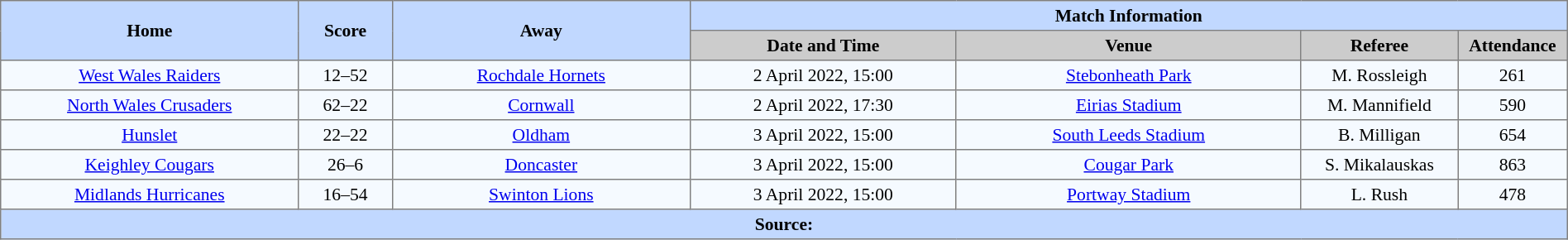<table border=1 style="border-collapse:collapse; font-size:90%; text-align:center;" cellpadding=3 cellspacing=0 width=100%>
<tr bgcolor=#C1D8FF>
<th scope="col" rowspan=2 width=19%>Home</th>
<th scope="col" rowspan=2 width=6%>Score</th>
<th scope="col" rowspan=2 width=19%>Away</th>
<th colspan=4>Match Information</th>
</tr>
<tr bgcolor=#CCCCCC>
<th scope="col" width=17%>Date and Time</th>
<th scope="col" width=22%>Venue</th>
<th scope="col" width=10%>Referee</th>
<th scope="col" width=7%>Attendance</th>
</tr>
<tr bgcolor=#F5FAFF>
<td> <a href='#'>West Wales Raiders</a></td>
<td>12–52</td>
<td> <a href='#'>Rochdale Hornets</a></td>
<td>2 April 2022, 15:00</td>
<td><a href='#'>Stebonheath Park</a></td>
<td>M. Rossleigh</td>
<td>261</td>
</tr>
<tr bgcolor=#F5FAFF>
<td> <a href='#'>North Wales Crusaders</a></td>
<td>62–22</td>
<td> <a href='#'>Cornwall</a></td>
<td>2 April 2022, 17:30</td>
<td><a href='#'>Eirias Stadium</a></td>
<td>M. Mannifield</td>
<td>590</td>
</tr>
<tr bgcolor=#F5FAFF>
<td> <a href='#'>Hunslet</a></td>
<td>22–22</td>
<td> <a href='#'>Oldham</a></td>
<td>3 April 2022, 15:00</td>
<td><a href='#'>South Leeds Stadium</a></td>
<td>B. Milligan</td>
<td>654</td>
</tr>
<tr bgcolor=#F5FAFF>
<td> <a href='#'>Keighley Cougars</a></td>
<td>26–6</td>
<td> <a href='#'>Doncaster</a></td>
<td>3 April 2022, 15:00</td>
<td><a href='#'>Cougar Park</a></td>
<td>S. Mikalauskas</td>
<td>863</td>
</tr>
<tr bgcolor=#F5FAFF>
<td> <a href='#'>Midlands Hurricanes</a></td>
<td>16–54</td>
<td> <a href='#'>Swinton Lions</a></td>
<td>3 April 2022, 15:00</td>
<td><a href='#'>Portway Stadium</a></td>
<td>L. Rush</td>
<td>478</td>
</tr>
<tr style="background:#c1d8ff;">
<th colspan=7>Source:</th>
</tr>
</table>
